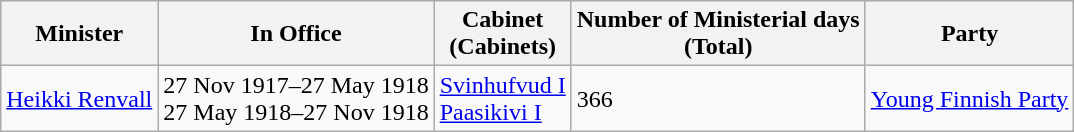<table class="wikitable">
<tr>
<th>Minister</th>
<th>In Office</th>
<th>Cabinet<br>(Cabinets)</th>
<th>Number of Ministerial days <br>(Total)</th>
<th>Party</th>
</tr>
<tr>
<td><a href='#'>Heikki Renvall</a></td>
<td>27 Nov 1917–27 May 1918<br>27 May 1918–27 Nov 1918</td>
<td><a href='#'>Svinhufvud I</a><br><a href='#'>Paasikivi I</a></td>
<td>366</td>
<td><a href='#'>Young Finnish Party</a></td>
</tr>
</table>
